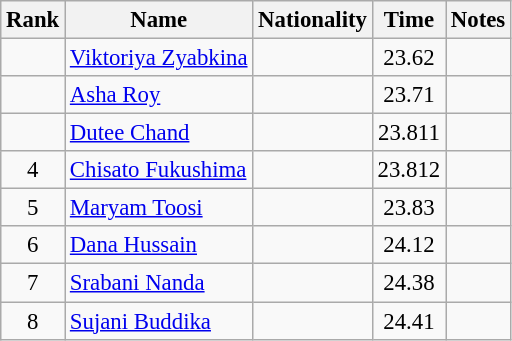<table class="wikitable sortable" style="text-align:center;font-size:95%">
<tr>
<th>Rank</th>
<th>Name</th>
<th>Nationality</th>
<th>Time</th>
<th>Notes</th>
</tr>
<tr>
<td></td>
<td align=left><a href='#'>Viktoriya Zyabkina</a></td>
<td align=left></td>
<td>23.62</td>
<td></td>
</tr>
<tr>
<td></td>
<td align=left><a href='#'>Asha Roy</a></td>
<td align=left></td>
<td>23.71</td>
<td></td>
</tr>
<tr>
<td></td>
<td align=left><a href='#'>Dutee Chand</a></td>
<td align=left></td>
<td>23.811</td>
<td></td>
</tr>
<tr>
<td>4</td>
<td align=left><a href='#'>Chisato Fukushima</a></td>
<td align=left></td>
<td>23.812</td>
<td></td>
</tr>
<tr>
<td>5</td>
<td align=left><a href='#'>Maryam Toosi</a></td>
<td align=left></td>
<td>23.83</td>
<td></td>
</tr>
<tr>
<td>6</td>
<td align=left><a href='#'>Dana Hussain</a></td>
<td align=left></td>
<td>24.12</td>
<td></td>
</tr>
<tr>
<td>7</td>
<td align=left><a href='#'>Srabani Nanda</a></td>
<td align=left></td>
<td>24.38</td>
<td></td>
</tr>
<tr>
<td>8</td>
<td align=left><a href='#'>Sujani Buddika</a></td>
<td align=left></td>
<td>24.41</td>
<td></td>
</tr>
</table>
